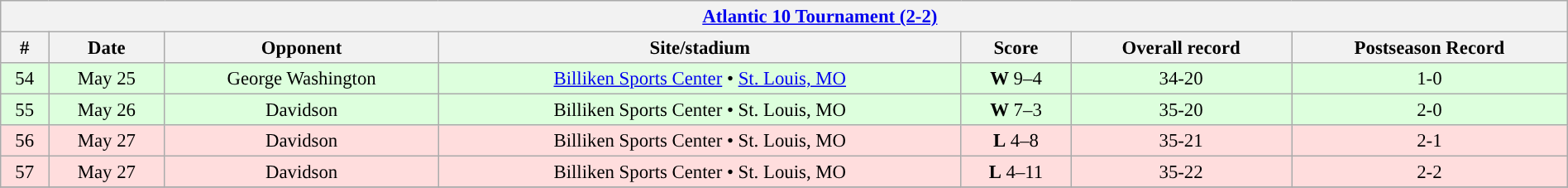<table class="wikitable collapsible collapsed" style="margin:auto; width:100%; text-align:center; font-size:95%">
<tr>
<th colspan=12 style="padding-left:4em;"><a href='#'><span>Atlantic 10 Tournament (2-2)</span></a></th>
</tr>
<tr>
<th>#</th>
<th>Date</th>
<th>Opponent</th>
<th>Site/stadium</th>
<th>Score</th>
<th>Overall record</th>
<th>Postseason Record</th>
</tr>
<tr bgcolor="#ddffdd">
<td>54</td>
<td>May 25</td>
<td>George Washington</td>
<td><a href='#'>Billiken Sports Center</a> • <a href='#'>St. Louis, MO</a></td>
<td><strong>W</strong> 9–4</td>
<td>34-20</td>
<td>1-0</td>
</tr>
<tr bgcolor="#ddffdd">
<td>55</td>
<td>May 26</td>
<td>Davidson</td>
<td>Billiken Sports Center • St. Louis, MO</td>
<td><strong>W</strong> 7–3</td>
<td>35-20</td>
<td>2-0</td>
</tr>
<tr bgcolor="#ffdddd">
<td>56</td>
<td>May 27</td>
<td>Davidson</td>
<td>Billiken Sports Center • St. Louis, MO</td>
<td><strong>L</strong> 4–8</td>
<td>35-21</td>
<td>2-1</td>
</tr>
<tr bgcolor="#ffdddd">
<td>57</td>
<td>May 27</td>
<td>Davidson</td>
<td>Billiken Sports Center • St. Louis, MO</td>
<td><strong>L</strong> 4–11</td>
<td>35-22</td>
<td>2-2</td>
</tr>
<tr>
</tr>
</table>
